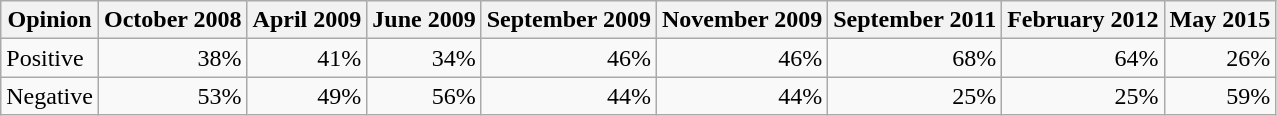<table class="wikitable">
<tr>
<th>Opinion</th>
<th>October 2008</th>
<th>April 2009</th>
<th>June 2009</th>
<th>September 2009</th>
<th>November 2009</th>
<th>September 2011</th>
<th>February 2012</th>
<th>May 2015</th>
</tr>
<tr>
<td>Positive</td>
<td style="text-align:right;">38%</td>
<td style="text-align:right;">41%</td>
<td style="text-align:right;">34%</td>
<td style="text-align:right;">46%</td>
<td style="text-align:right;">46%</td>
<td style="text-align:right;">68%</td>
<td style="text-align:right;">64%</td>
<td style="text-align:right;">26%</td>
</tr>
<tr>
<td>Negative</td>
<td style="text-align:right;">53%</td>
<td style="text-align:right;">49%</td>
<td style="text-align:right;">56%</td>
<td style="text-align:right;">44%</td>
<td style="text-align:right;">44%</td>
<td style="text-align:right;">25%</td>
<td style="text-align:right;">25%</td>
<td style="text-align:right;">59%</td>
</tr>
</table>
